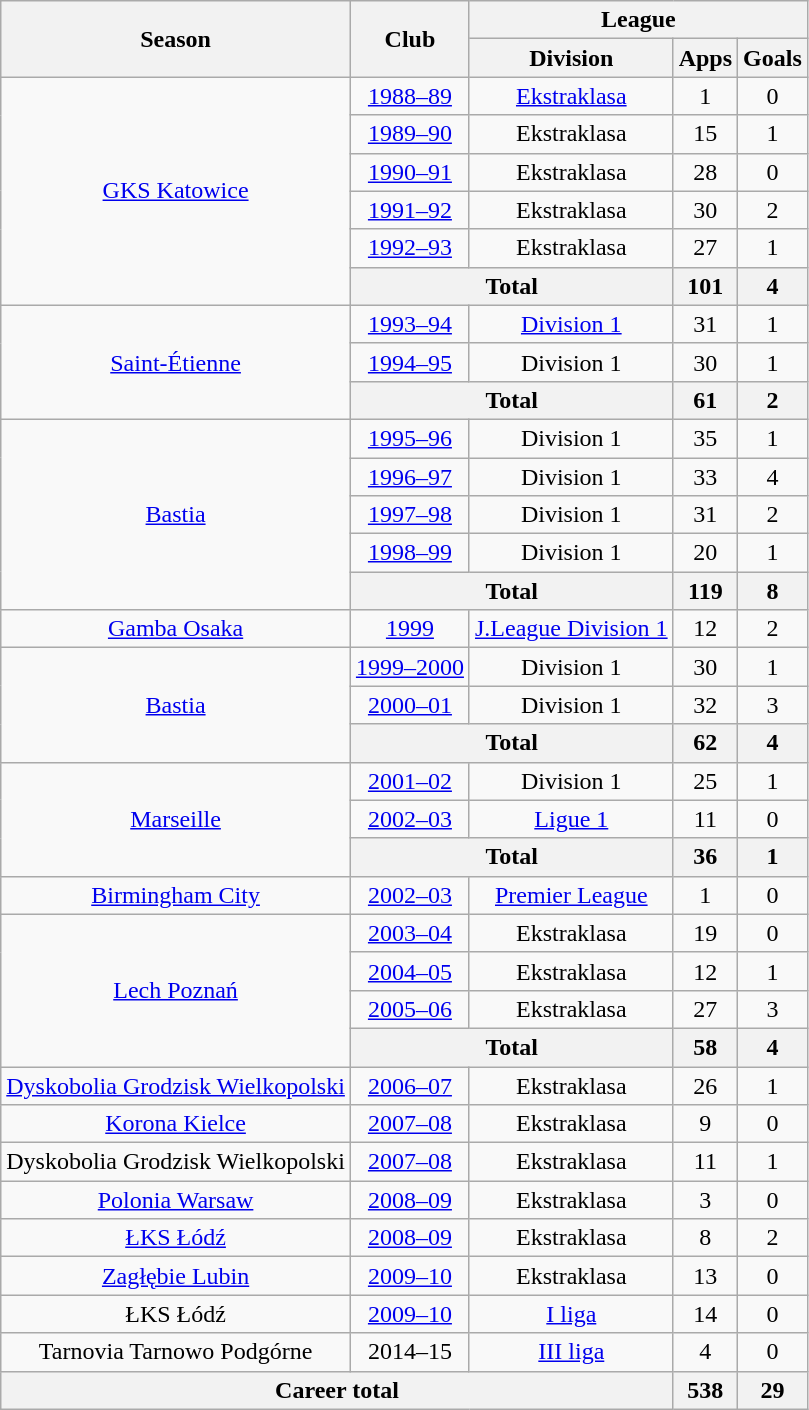<table class="wikitable" style="text-align:center">
<tr>
<th rowspan="2">Season</th>
<th rowspan="2">Club</th>
<th colspan="3">League</th>
</tr>
<tr>
<th>Division</th>
<th>Apps</th>
<th>Goals</th>
</tr>
<tr>
<td rowspan="6"><a href='#'>GKS Katowice</a></td>
<td><a href='#'>1988–89</a></td>
<td><a href='#'>Ekstraklasa</a></td>
<td>1</td>
<td>0</td>
</tr>
<tr>
<td><a href='#'>1989–90</a></td>
<td>Ekstraklasa</td>
<td>15</td>
<td>1</td>
</tr>
<tr>
<td><a href='#'>1990–91</a></td>
<td>Ekstraklasa</td>
<td>28</td>
<td>0</td>
</tr>
<tr>
<td><a href='#'>1991–92</a></td>
<td>Ekstraklasa</td>
<td>30</td>
<td>2</td>
</tr>
<tr>
<td><a href='#'>1992–93</a></td>
<td>Ekstraklasa</td>
<td>27</td>
<td>1</td>
</tr>
<tr>
<th colspan="2">Total</th>
<th>101</th>
<th>4</th>
</tr>
<tr>
<td rowspan="3"><a href='#'>Saint-Étienne</a></td>
<td><a href='#'>1993–94</a></td>
<td><a href='#'>Division 1</a></td>
<td>31</td>
<td>1</td>
</tr>
<tr>
<td><a href='#'>1994–95</a></td>
<td>Division 1</td>
<td>30</td>
<td>1</td>
</tr>
<tr>
<th colspan="2">Total</th>
<th>61</th>
<th>2</th>
</tr>
<tr>
<td rowspan="5"><a href='#'>Bastia</a></td>
<td><a href='#'>1995–96</a></td>
<td>Division 1</td>
<td>35</td>
<td>1</td>
</tr>
<tr>
<td><a href='#'>1996–97</a></td>
<td>Division 1</td>
<td>33</td>
<td>4</td>
</tr>
<tr>
<td><a href='#'>1997–98</a></td>
<td>Division 1</td>
<td>31</td>
<td>2</td>
</tr>
<tr>
<td><a href='#'>1998–99</a></td>
<td>Division 1</td>
<td>20</td>
<td>1</td>
</tr>
<tr>
<th colspan="2">Total</th>
<th>119</th>
<th>8</th>
</tr>
<tr>
<td><a href='#'>Gamba Osaka</a></td>
<td><a href='#'>1999</a></td>
<td><a href='#'>J.League Division 1</a></td>
<td>12</td>
<td>2</td>
</tr>
<tr>
<td rowspan="3"><a href='#'>Bastia</a></td>
<td><a href='#'>1999–2000</a></td>
<td>Division 1</td>
<td>30</td>
<td>1</td>
</tr>
<tr>
<td><a href='#'>2000–01</a></td>
<td>Division 1</td>
<td>32</td>
<td>3</td>
</tr>
<tr>
<th colspan="2">Total</th>
<th>62</th>
<th>4</th>
</tr>
<tr>
<td rowspan="3"><a href='#'>Marseille</a></td>
<td><a href='#'>2001–02</a></td>
<td>Division 1</td>
<td>25</td>
<td>1</td>
</tr>
<tr>
<td><a href='#'>2002–03</a></td>
<td><a href='#'>Ligue 1</a></td>
<td>11</td>
<td>0</td>
</tr>
<tr>
<th colspan="2">Total</th>
<th>36</th>
<th>1</th>
</tr>
<tr>
<td><a href='#'>Birmingham City</a></td>
<td><a href='#'>2002–03</a></td>
<td><a href='#'>Premier League</a></td>
<td>1</td>
<td>0</td>
</tr>
<tr>
<td rowspan="4"><a href='#'>Lech Poznań</a></td>
<td><a href='#'>2003–04</a></td>
<td>Ekstraklasa</td>
<td>19</td>
<td>0</td>
</tr>
<tr>
<td><a href='#'>2004–05</a></td>
<td>Ekstraklasa</td>
<td>12</td>
<td>1</td>
</tr>
<tr>
<td><a href='#'>2005–06</a></td>
<td>Ekstraklasa</td>
<td>27</td>
<td>3</td>
</tr>
<tr>
<th colspan="2">Total</th>
<th>58</th>
<th>4</th>
</tr>
<tr>
<td><a href='#'>Dyskobolia Grodzisk Wielkopolski</a></td>
<td><a href='#'>2006–07</a></td>
<td>Ekstraklasa</td>
<td>26</td>
<td>1</td>
</tr>
<tr>
<td><a href='#'>Korona Kielce</a></td>
<td><a href='#'>2007–08</a></td>
<td>Ekstraklasa</td>
<td>9</td>
<td>0</td>
</tr>
<tr>
<td>Dyskobolia Grodzisk Wielkopolski</td>
<td><a href='#'>2007–08</a></td>
<td>Ekstraklasa</td>
<td>11</td>
<td>1</td>
</tr>
<tr>
<td><a href='#'>Polonia Warsaw</a></td>
<td><a href='#'>2008–09</a></td>
<td>Ekstraklasa</td>
<td>3</td>
<td>0</td>
</tr>
<tr>
<td><a href='#'>ŁKS Łódź</a></td>
<td><a href='#'>2008–09</a></td>
<td>Ekstraklasa</td>
<td>8</td>
<td>2</td>
</tr>
<tr>
<td><a href='#'>Zagłębie Lubin</a></td>
<td><a href='#'>2009–10</a></td>
<td>Ekstraklasa</td>
<td>13</td>
<td>0</td>
</tr>
<tr>
<td>ŁKS Łódź</td>
<td><a href='#'>2009–10</a></td>
<td><a href='#'>I liga</a></td>
<td>14</td>
<td>0</td>
</tr>
<tr>
<td>Tarnovia Tarnowo Podgórne</td>
<td>2014–15</td>
<td><a href='#'>III liga</a></td>
<td>4</td>
<td>0</td>
</tr>
<tr>
<th colspan="3">Career total</th>
<th>538</th>
<th>29</th>
</tr>
</table>
